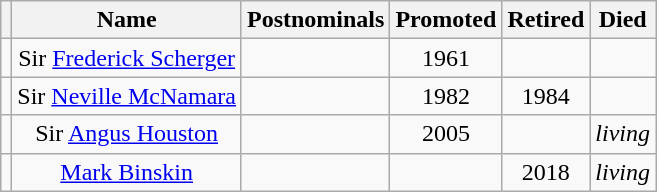<table class="wikitable">
<tr>
<th></th>
<th>Name</th>
<th>Postnominals</th>
<th>Promoted</th>
<th>Retired</th>
<th>Died</th>
</tr>
<tr align=center>
<td></td>
<td>Sir <a href='#'>Frederick Scherger</a></td>
<td></td>
<td>1961</td>
<td></td>
<td></td>
</tr>
<tr align=center>
<td></td>
<td>Sir <a href='#'>Neville McNamara</a></td>
<td></td>
<td>1982</td>
<td>1984</td>
<td></td>
</tr>
<tr align=center>
<td></td>
<td>Sir <a href='#'>Angus Houston</a></td>
<td></td>
<td>2005</td>
<td></td>
<td><em>living</em></td>
</tr>
<tr align=center>
<td></td>
<td><a href='#'>Mark Binskin</a></td>
<td></td>
<td></td>
<td>2018</td>
<td><em>living</em></td>
</tr>
</table>
